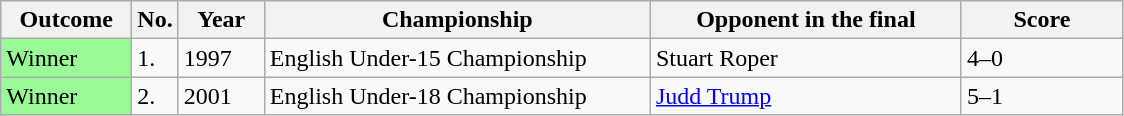<table class="sortable wikitable">
<tr>
<th width=80>Outcome</th>
<th width=20>No.</th>
<th width=50>Year</th>
<th width=250>Championship</th>
<th width=200>Opponent in the final</th>
<th width=100>Score</th>
</tr>
<tr>
<td style="background:#98FB98">Winner</td>
<td>1.</td>
<td>1997</td>
<td>English Under-15 Championship</td>
<td> Stuart Roper</td>
<td>4–0</td>
</tr>
<tr>
<td style="background:#98FB98">Winner</td>
<td>2.</td>
<td>2001</td>
<td>English Under-18 Championship</td>
<td> <a href='#'>Judd Trump</a></td>
<td>5–1</td>
</tr>
</table>
